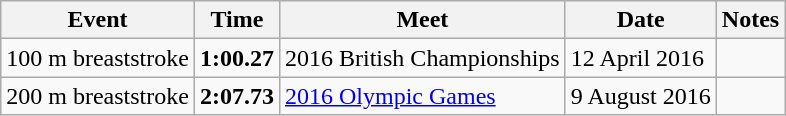<table class="wikitable">
<tr>
<th>Event</th>
<th>Time</th>
<th>Meet</th>
<th>Date</th>
<th>Notes</th>
</tr>
<tr>
<td>100 m breaststroke</td>
<td><strong>1:00.27</strong></td>
<td>2016 British Championships</td>
<td>12 April 2016</td>
<td></td>
</tr>
<tr>
<td>200 m breaststroke</td>
<td><strong>2:07.73</strong></td>
<td><a href='#'>2016 Olympic Games</a></td>
<td>9 August 2016</td>
<td></td>
</tr>
</table>
